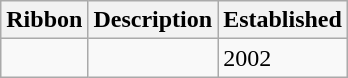<table class="wikitable">
<tr>
<th>Ribbon</th>
<th>Description</th>
<th>Established</th>
</tr>
<tr>
<td><big></big></td>
<td></td>
<td>2002</td>
</tr>
</table>
